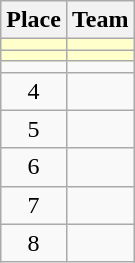<table class="wikitable">
<tr>
<th>Place</th>
<th>Team</th>
</tr>
<tr bgcolor=#ffffcc>
<td align=center></td>
<td></td>
</tr>
<tr bgcolor=#ffffcc>
<td align=center></td>
<td></td>
</tr>
<tr>
<td align=center></td>
<td></td>
</tr>
<tr>
<td align=center>4</td>
<td></td>
</tr>
<tr>
<td align=center>5</td>
<td></td>
</tr>
<tr>
<td align=center>6</td>
<td></td>
</tr>
<tr>
<td align=center>7</td>
<td></td>
</tr>
<tr>
<td align=center>8</td>
<td></td>
</tr>
</table>
